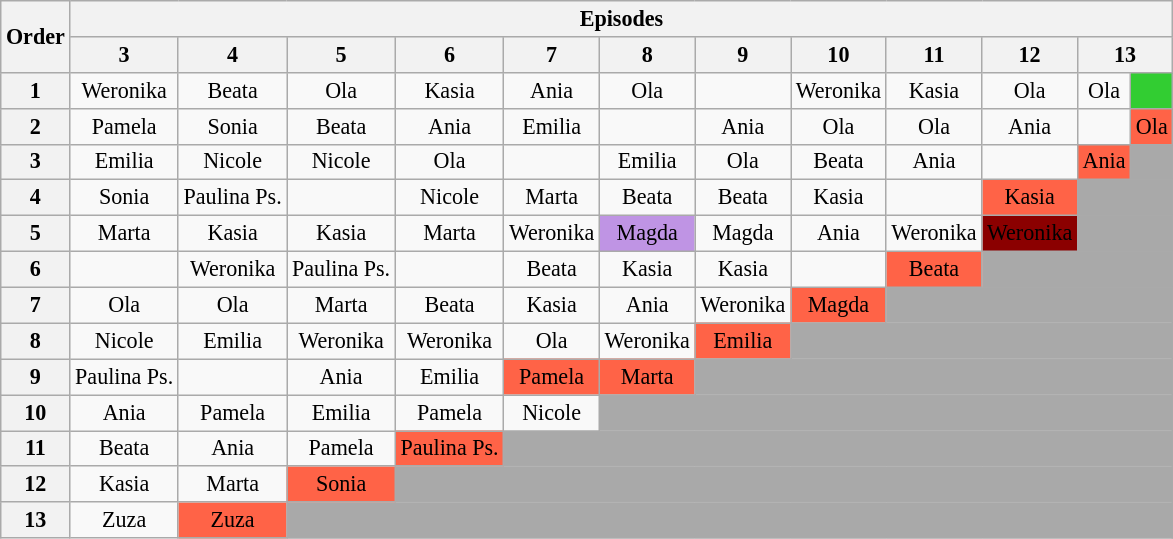<table class="wikitable" style="text-align:center; font-size:92%">
<tr>
<th rowspan=2>Order</th>
<th colspan=13>Episodes</th>
</tr>
<tr>
<th>3</th>
<th>4</th>
<th>5</th>
<th>6</th>
<th>7</th>
<th>8</th>
<th>9</th>
<th>10</th>
<th>11</th>
<th>12</th>
<th colspan=2>13</th>
</tr>
<tr>
<th>1</th>
<td>Weronika</td>
<td>Beata</td>
<td>Ola</td>
<td>Kasia</td>
<td>Ania</td>
<td>Ola</td>
<td></td>
<td>Weronika</td>
<td>Kasia</td>
<td>Ola</td>
<td>Ola</td>
<td style="background:limegreen;"></td>
</tr>
<tr>
<th>2</th>
<td>Pamela</td>
<td>Sonia</td>
<td>Beata</td>
<td>Ania</td>
<td>Emilia</td>
<td></td>
<td>Ania</td>
<td>Ola</td>
<td>Ola</td>
<td>Ania</td>
<td></td>
<td style="background:tomato;">Ola</td>
</tr>
<tr>
<th>3</th>
<td>Emilia</td>
<td>Nicole</td>
<td>Nicole</td>
<td>Ola</td>
<td></td>
<td>Emilia</td>
<td>Ola</td>
<td>Beata</td>
<td>Ania</td>
<td></td>
<td style="background:tomato;">Ania</td>
<td colspan="1" style="background:darkgray;"></td>
</tr>
<tr>
<th>4</th>
<td>Sonia</td>
<td>Paulina Ps.</td>
<td></td>
<td>Nicole</td>
<td>Marta</td>
<td>Beata</td>
<td>Beata</td>
<td>Kasia</td>
<td></td>
<td style="background:tomato;">Kasia</td>
<td colspan="2" style="background:darkgray;"></td>
</tr>
<tr>
<th>5</th>
<td>Marta</td>
<td>Kasia</td>
<td>Kasia</td>
<td>Marta</td>
<td>Weronika</td>
<td style="background:#BF94E4;">Magda</td>
<td>Magda</td>
<td>Ania</td>
<td>Weronika</td>
<td bgcolor="darkred"><span>Weronika</span></td>
<td style="background:darkgray;" colspan="3"></td>
</tr>
<tr>
<th>6</th>
<td></td>
<td>Weronika</td>
<td>Paulina Ps.</td>
<td></td>
<td>Beata</td>
<td>Kasia</td>
<td>Kasia</td>
<td></td>
<td style="background:tomato;">Beata</td>
<td colspan="4" style="background:darkgray;"></td>
</tr>
<tr>
<th>7</th>
<td>Ola</td>
<td>Ola</td>
<td>Marta</td>
<td>Beata</td>
<td>Kasia</td>
<td>Ania</td>
<td>Weronika</td>
<td style="background:tomato;">Magda</td>
<td colspan="5" style="background:darkgray;"></td>
</tr>
<tr>
<th>8</th>
<td>Nicole</td>
<td>Emilia</td>
<td>Weronika</td>
<td>Weronika</td>
<td>Ola</td>
<td>Weronika</td>
<td style="background:tomato;">Emilia</td>
<td colspan="6" style="background:darkgray;"></td>
</tr>
<tr>
<th>9</th>
<td>Paulina Ps.</td>
<td></td>
<td>Ania</td>
<td>Emilia</td>
<td style="background:Tomato;">Pamela</td>
<td style="background:Tomato;">Marta</td>
<td colspan="7" style="background:darkgray;"></td>
</tr>
<tr>
<th>10</th>
<td>Ania</td>
<td>Pamela</td>
<td>Emilia</td>
<td>Pamela</td>
<td>Nicole</td>
<td colspan="8" style="background:darkgray;"></td>
</tr>
<tr>
<th>11</th>
<td>Beata</td>
<td>Ania</td>
<td>Pamela</td>
<td style="background:Tomato;">Paulina Ps.</td>
<td colspan="9" style="background:darkgray;"></td>
</tr>
<tr>
<th>12</th>
<td>Kasia</td>
<td>Marta</td>
<td style="background:Tomato;">Sonia</td>
<td colspan="11" style="background:darkgray;"></td>
</tr>
<tr>
<th>13</th>
<td>Zuza</td>
<td style="background:Tomato;">Zuza</td>
<td style="background:darkgray;" colspan="11"></td>
</tr>
</table>
